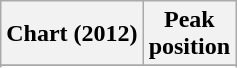<table class="wikitable sortable plainrowheaders" style="text-align:center">
<tr>
<th scope="col">Chart (2012)</th>
<th scope="col">Peak<br> position</th>
</tr>
<tr>
</tr>
<tr>
</tr>
<tr>
</tr>
</table>
